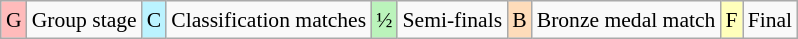<table class="wikitable" style="margin:0.5em auto; font-size:90%; line-height:1.25em;">
<tr>
<td bgcolor="#FFBBBB" align=center>G</td>
<td>Group stage</td>
<td bgcolor="#BBF3FF" align=center>C</td>
<td>Classification matches</td>
<td bgcolor="#BBF3BB" align=center>½</td>
<td>Semi-finals</td>
<td bgcolor="#FEDCBA" align=center>B</td>
<td>Bronze medal match</td>
<td bgcolor="#FFFFBB" align=center>F</td>
<td>Final</td>
</tr>
</table>
